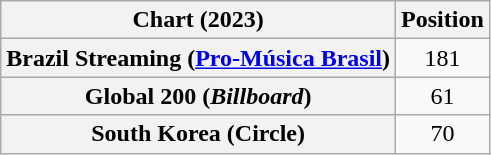<table class="wikitable sortable plainrowheaders" style="text-align:center">
<tr>
<th scope="col">Chart (2023)</th>
<th scope="col">Position</th>
</tr>
<tr>
<th scope="row">Brazil Streaming (<a href='#'>Pro-Música Brasil</a>)</th>
<td>181</td>
</tr>
<tr>
<th scope="row">Global 200 (<em>Billboard</em>)</th>
<td>61</td>
</tr>
<tr>
<th scope="row">South Korea (Circle)</th>
<td>70</td>
</tr>
</table>
